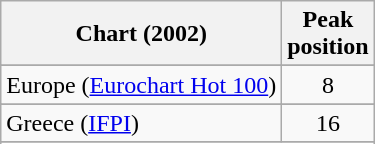<table class="wikitable sortable">
<tr>
<th>Chart (2002)</th>
<th>Peak<br>position</th>
</tr>
<tr>
</tr>
<tr>
</tr>
<tr>
</tr>
<tr>
</tr>
<tr>
</tr>
<tr>
<td>Europe (<a href='#'>Eurochart Hot 100</a>)</td>
<td align="center">8</td>
</tr>
<tr>
</tr>
<tr>
</tr>
<tr>
</tr>
<tr>
<td>Greece (<a href='#'>IFPI</a>)</td>
<td align="center">16</td>
</tr>
<tr>
</tr>
<tr>
</tr>
<tr>
</tr>
<tr>
</tr>
<tr>
</tr>
<tr>
</tr>
<tr>
</tr>
<tr>
</tr>
<tr>
</tr>
<tr>
</tr>
<tr>
</tr>
</table>
